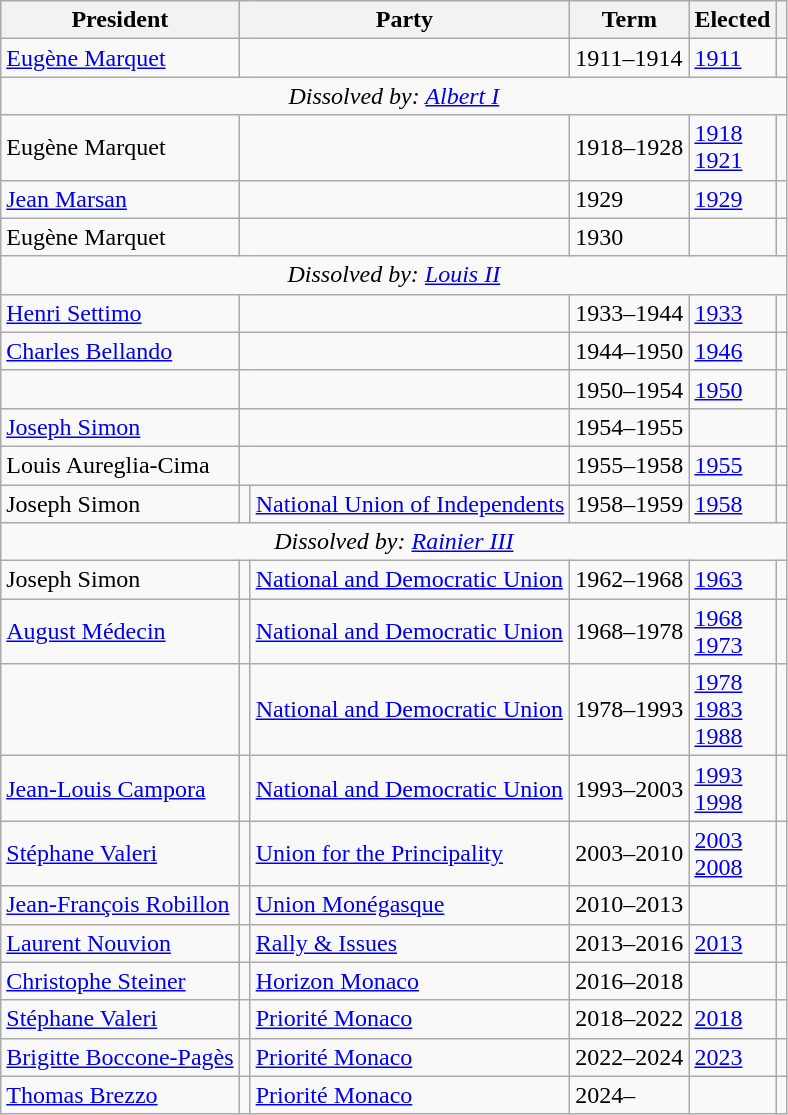<table class="wikitable">
<tr>
<th>President</th>
<th colspan=2>Party</th>
<th>Term</th>
<th>Elected</th>
<th></th>
</tr>
<tr>
<td><a href='#'>Eugène Marquet</a></td>
<td colspan=2></td>
<td>1911–1914</td>
<td><a href='#'>1911</a></td>
<td></td>
</tr>
<tr>
<td colspan=6 style="text-align: center;"><em>Dissolved by: <a href='#'>Albert I</a></em></td>
</tr>
<tr>
<td>Eugène Marquet</td>
<td colspan=2></td>
<td>1918–1928</td>
<td><a href='#'>1918</a><br><a href='#'>1921</a></td>
<td></td>
</tr>
<tr>
<td><a href='#'>Jean Marsan</a></td>
<td colspan=2></td>
<td>1929</td>
<td><a href='#'>1929</a></td>
<td></td>
</tr>
<tr>
<td>Eugène Marquet</td>
<td colspan=2></td>
<td>1930</td>
<td></td>
<td></td>
</tr>
<tr>
<td colspan=6 style="text-align: center;"><em>Dissolved by: <a href='#'>Louis II</a></em></td>
</tr>
<tr>
<td><a href='#'>Henri Settimo</a></td>
<td colspan=2></td>
<td>1933–1944</td>
<td><a href='#'>1933</a></td>
<td></td>
</tr>
<tr>
<td><a href='#'>Charles Bellando</a></td>
<td colspan=2></td>
<td>1944–1950</td>
<td><a href='#'>1946</a></td>
<td></td>
</tr>
<tr>
<td></td>
<td colspan=2></td>
<td>1950–1954</td>
<td><a href='#'>1950</a></td>
<td></td>
</tr>
<tr>
<td><a href='#'>Joseph Simon</a></td>
<td colspan=2></td>
<td>1954–1955</td>
<td></td>
<td></td>
</tr>
<tr>
<td>Louis Aureglia-Cima</td>
<td colspan=2></td>
<td>1955–1958</td>
<td><a href='#'>1955</a></td>
<td></td>
</tr>
<tr>
<td>Joseph Simon</td>
<td></td>
<td><a href='#'>National Union of Independents</a></td>
<td>1958–1959</td>
<td><a href='#'>1958</a></td>
<td></td>
</tr>
<tr>
<td colspan=6 style="text-align: center;"><em>Dissolved by: <a href='#'>Rainier III</a></em></td>
</tr>
<tr>
<td>Joseph Simon</td>
<td bgcolor=></td>
<td><a href='#'>National and Democratic Union</a></td>
<td>1962–1968</td>
<td><a href='#'>1963</a></td>
<td></td>
</tr>
<tr>
<td><a href='#'>August Médecin</a></td>
<td bgcolor=></td>
<td><a href='#'>National and Democratic Union</a></td>
<td>1968–1978</td>
<td><a href='#'>1968</a><br><a href='#'>1973</a></td>
<td></td>
</tr>
<tr>
<td></td>
<td bgcolor=></td>
<td><a href='#'>National and Democratic Union</a></td>
<td>1978–1993</td>
<td><a href='#'>1978</a><br><a href='#'>1983</a><br><a href='#'>1988</a></td>
<td></td>
</tr>
<tr>
<td><a href='#'>Jean-Louis Campora</a></td>
<td bgcolor=></td>
<td><a href='#'>National and Democratic Union</a></td>
<td>1993–2003</td>
<td><a href='#'>1993</a><br><a href='#'>1998</a></td>
<td></td>
</tr>
<tr>
<td><a href='#'>Stéphane Valeri</a></td>
<td></td>
<td><a href='#'>Union for the Principality</a></td>
<td>2003–2010</td>
<td><a href='#'>2003</a><br><a href='#'>2008</a></td>
<td></td>
</tr>
<tr>
<td><a href='#'>Jean-François Robillon</a></td>
<td bgcolor=></td>
<td><a href='#'>Union Monégasque</a></td>
<td>2010–2013</td>
<td></td>
<td></td>
</tr>
<tr>
<td><a href='#'>Laurent Nouvion</a></td>
<td bgcolor=></td>
<td><a href='#'>Rally & Issues</a></td>
<td>2013–2016</td>
<td><a href='#'>2013</a></td>
<td></td>
</tr>
<tr>
<td><a href='#'>Christophe Steiner</a></td>
<td bgcolor=></td>
<td><a href='#'>Horizon Monaco</a></td>
<td>2016–2018</td>
<td></td>
<td></td>
</tr>
<tr>
<td><a href='#'>Stéphane Valeri</a></td>
<td bgcolor=></td>
<td><a href='#'>Priorité Monaco</a></td>
<td>2018–2022</td>
<td><a href='#'>2018</a></td>
<td></td>
</tr>
<tr>
<td><a href='#'>Brigitte Boccone-Pagès</a></td>
<td bgcolor=></td>
<td><a href='#'>Priorité Monaco</a></td>
<td>2022–2024</td>
<td><a href='#'>2023</a></td>
<td></td>
</tr>
<tr>
<td><a href='#'>Thomas Brezzo</a></td>
<td bgcolor=></td>
<td><a href='#'>Priorité Monaco</a></td>
<td>2024–</td>
<td></td>
<td></td>
</tr>
</table>
